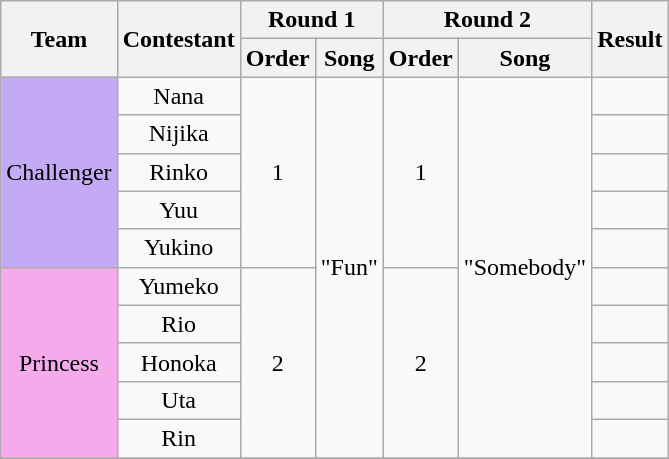<table class="wikitable sortable" style="text-align:center;">
<tr>
<th rowspan="2">Team</th>
<th rowspan="2">Contestant</th>
<th colspan="2">Round 1</th>
<th colspan="2">Round 2</th>
<th rowspan="2">Result</th>
</tr>
<tr>
<th>Order</th>
<th>Song</th>
<th>Order</th>
<th>Song</th>
</tr>
<tr>
<td rowspan="5" style="background:#c4aaf5;">Challenger</td>
<td>Nana</td>
<td rowspan="5">1</td>
<td rowspan="10">"Fun"</td>
<td rowspan="5">1</td>
<td rowspan="10">"Somebody"</td>
<td></td>
</tr>
<tr>
<td>Nijika</td>
<td></td>
</tr>
<tr>
<td>Rinko</td>
<td></td>
</tr>
<tr>
<td>Yuu</td>
<td></td>
</tr>
<tr>
<td>Yukino</td>
<td></td>
</tr>
<tr>
<td rowspan="5" style="background:#F5AAEC;">Princess</td>
<td>Yumeko</td>
<td rowspan="5">2</td>
<td rowspan="5">2</td>
<td></td>
</tr>
<tr>
<td>Rio</td>
<td></td>
</tr>
<tr>
<td>Honoka</td>
<td></td>
</tr>
<tr>
<td>Uta</td>
<td></td>
</tr>
<tr>
<td>Rin</td>
<td></td>
</tr>
<tr>
</tr>
</table>
